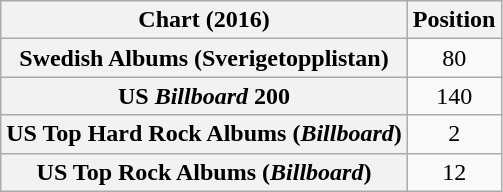<table class="wikitable sortable plainrowheaders" style="text-align:center">
<tr>
<th scope="col">Chart (2016)</th>
<th scope="col">Position</th>
</tr>
<tr>
<th scope="row">Swedish Albums (Sverigetopplistan)</th>
<td>80</td>
</tr>
<tr>
<th scope="row">US <em>Billboard</em> 200</th>
<td>140</td>
</tr>
<tr>
<th scope="row">US Top Hard Rock Albums (<em>Billboard</em>)</th>
<td>2</td>
</tr>
<tr>
<th scope="row">US Top Rock Albums (<em>Billboard</em>)</th>
<td>12</td>
</tr>
</table>
